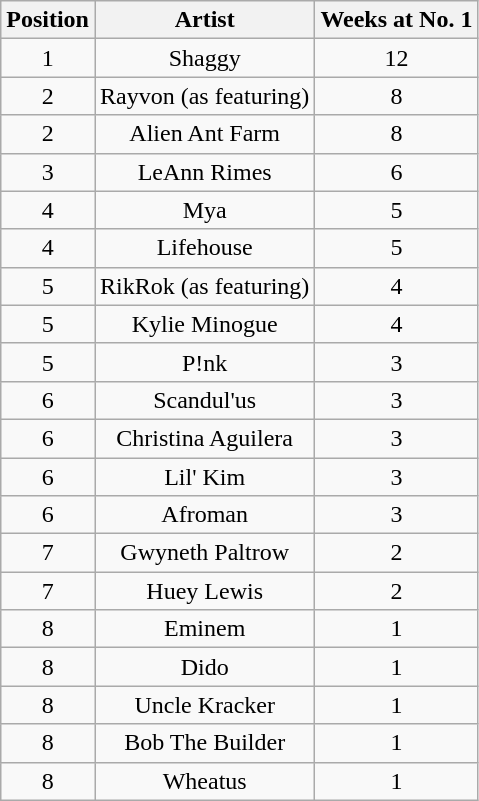<table class="wikitable">
<tr>
<th style="text-align: center;">Position</th>
<th style="text-align: center;">Artist</th>
<th style="text-align: center;">Weeks at No. 1</th>
</tr>
<tr>
<td style="text-align: center;">1</td>
<td style="text-align: center;">Shaggy</td>
<td style="text-align: center;">12</td>
</tr>
<tr>
<td style="text-align: center;">2</td>
<td style="text-align: center;">Rayvon (as featuring)</td>
<td style="text-align: center;">8</td>
</tr>
<tr>
<td style="text-align: center;">2</td>
<td style="text-align: center;">Alien Ant Farm</td>
<td style="text-align: center;">8</td>
</tr>
<tr>
<td style="text-align: center;">3</td>
<td style="text-align: center;">LeAnn Rimes</td>
<td style="text-align: center;">6</td>
</tr>
<tr>
<td style="text-align: center;">4</td>
<td style="text-align: center;">Mya</td>
<td style="text-align: center;">5</td>
</tr>
<tr>
<td style="text-align: center;">4</td>
<td style="text-align: center;">Lifehouse</td>
<td style="text-align: center;">5</td>
</tr>
<tr>
<td style="text-align: center;">5</td>
<td style="text-align: center;">RikRok (as featuring)</td>
<td style="text-align: center;">4</td>
</tr>
<tr>
<td style="text-align: center;">5</td>
<td style="text-align: center;">Kylie Minogue</td>
<td style="text-align: center;">4</td>
</tr>
<tr>
<td style="text-align: center;">5</td>
<td style="text-align: center;">P!nk</td>
<td style="text-align: center;">3</td>
</tr>
<tr>
<td style="text-align: center;">6</td>
<td style="text-align: center;">Scandul'us</td>
<td style="text-align: center;">3</td>
</tr>
<tr>
<td style="text-align: center;">6</td>
<td style="text-align: center;">Christina Aguilera</td>
<td style="text-align: center;">3</td>
</tr>
<tr>
<td style="text-align: center;">6</td>
<td style="text-align: center;">Lil' Kim</td>
<td style="text-align: center;">3</td>
</tr>
<tr>
<td style="text-align: center;">6</td>
<td style="text-align: center;">Afroman</td>
<td style="text-align: center;">3</td>
</tr>
<tr>
<td style="text-align: center;">7</td>
<td style="text-align: center;">Gwyneth Paltrow</td>
<td style="text-align: center;">2</td>
</tr>
<tr>
<td style="text-align: center;">7</td>
<td style="text-align: center;">Huey Lewis</td>
<td style="text-align: center;">2</td>
</tr>
<tr>
<td style="text-align: center;">8</td>
<td style="text-align: center;">Eminem</td>
<td style="text-align: center;">1</td>
</tr>
<tr>
<td style="text-align: center;">8</td>
<td style="text-align: center;">Dido</td>
<td style="text-align: center;">1</td>
</tr>
<tr>
<td style="text-align: center;">8</td>
<td style="text-align: center;">Uncle Kracker</td>
<td style="text-align: center;">1</td>
</tr>
<tr>
<td style="text-align: center;">8</td>
<td style="text-align: center;">Bob The Builder</td>
<td style="text-align: center;">1</td>
</tr>
<tr>
<td style="text-align: center;">8</td>
<td style="text-align: center;">Wheatus</td>
<td style="text-align: center;">1</td>
</tr>
</table>
